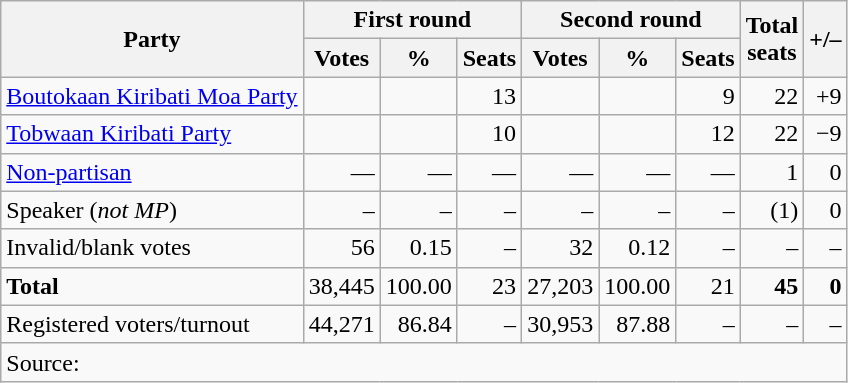<table class=wikitable style=text-align:right>
<tr>
<th rowspan=2>Party</th>
<th colspan=3>First round</th>
<th colspan=3>Second round</th>
<th rowspan=2>Total<br>seats</th>
<th rowspan=2>+/–</th>
</tr>
<tr>
<th>Votes</th>
<th>%</th>
<th>Seats</th>
<th>Votes</th>
<th>%</th>
<th>Seats</th>
</tr>
<tr>
<td align=left><a href='#'>Boutokaan Kiribati Moa Party</a></td>
<td></td>
<td></td>
<td>13</td>
<td></td>
<td></td>
<td>9</td>
<td>22</td>
<td>+9</td>
</tr>
<tr>
<td align=left><a href='#'>Tobwaan Kiribati Party</a></td>
<td></td>
<td></td>
<td>10</td>
<td></td>
<td></td>
<td>12</td>
<td>22</td>
<td>−9</td>
</tr>
<tr>
<td align=left><a href='#'>Non-partisan</a></td>
<td>—</td>
<td>—</td>
<td>—</td>
<td>—</td>
<td>—</td>
<td>—</td>
<td>1</td>
<td>0</td>
</tr>
<tr>
<td align=left>Speaker (<em>not MP</em>)</td>
<td>–</td>
<td>–</td>
<td>–</td>
<td>–</td>
<td>–</td>
<td>–</td>
<td>(1)</td>
<td>0</td>
</tr>
<tr>
<td align=left>Invalid/blank votes</td>
<td>56</td>
<td>0.15</td>
<td>–</td>
<td>32</td>
<td>0.12</td>
<td>–</td>
<td>–</td>
<td>–</td>
</tr>
<tr>
<td align=left><strong>Total</strong></td>
<td>38,445</td>
<td>100.00</td>
<td>23</td>
<td>27,203</td>
<td>100.00</td>
<td>21</td>
<td><strong>45</strong></td>
<td><strong>0</strong></td>
</tr>
<tr>
<td align=left>Registered voters/turnout</td>
<td>44,271</td>
<td>86.84</td>
<td>–</td>
<td>30,953</td>
<td>87.88</td>
<td>–</td>
<td>–</td>
<td>–</td>
</tr>
<tr>
<td align=left colspan=9>Source: </td>
</tr>
</table>
